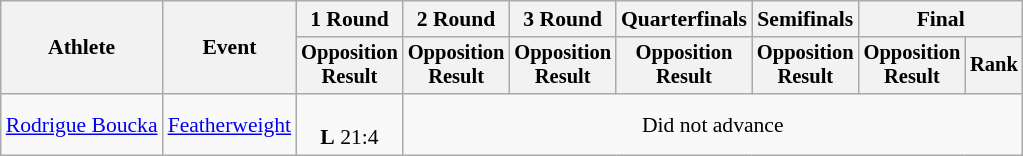<table class="wikitable" style="font-size:90%">
<tr>
<th rowspan="2">Athlete</th>
<th rowspan="2">Event</th>
<th>1 Round</th>
<th>2 Round</th>
<th>3 Round</th>
<th>Quarterfinals</th>
<th>Semifinals</th>
<th colspan=2>Final</th>
</tr>
<tr style="font-size:95%">
<th>Opposition<br>Result</th>
<th>Opposition<br>Result</th>
<th>Opposition<br>Result</th>
<th>Opposition<br>Result</th>
<th>Opposition<br>Result</th>
<th>Opposition<br>Result</th>
<th>Rank</th>
</tr>
<tr align=center>
<td align=left><a href='#'>Rodrigue Boucka</a></td>
<td align=left><a href='#'>Featherweight</a></td>
<td><br><strong>L</strong> 21:4</td>
<td colspan=7>Did not advance</td>
</tr>
</table>
